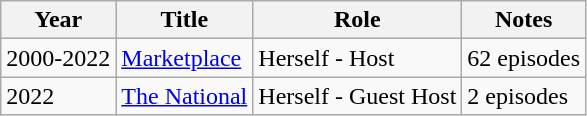<table class="wikitable sortable">
<tr>
<th>Year</th>
<th>Title</th>
<th>Role</th>
<th class="wikitable unsortable">Notes</th>
</tr>
<tr>
<td>2000-2022</td>
<td><a href='#'>Marketplace</a></td>
<td>Herself - Host</td>
<td>62 episodes</td>
</tr>
<tr>
<td>2022</td>
<td><a href='#'>The National</a></td>
<td>Herself - Guest Host</td>
<td>2 episodes</td>
</tr>
</table>
